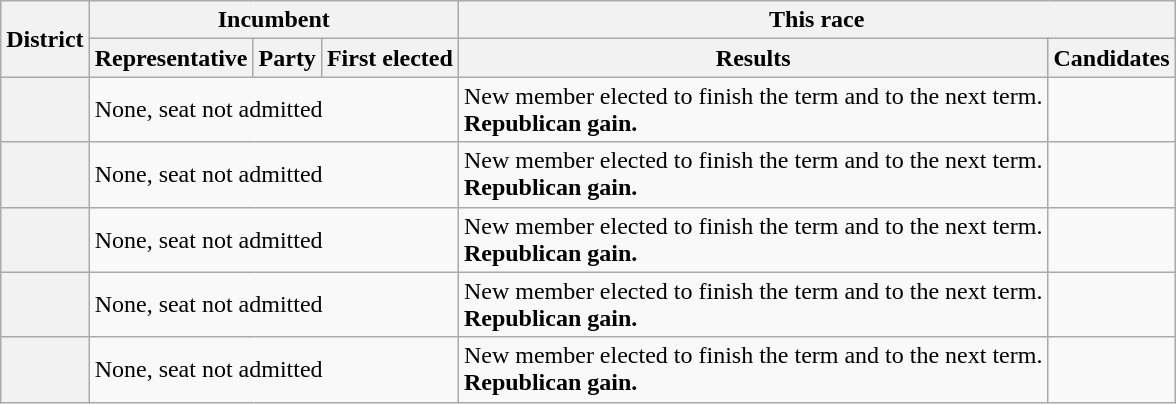<table class=wikitable>
<tr>
<th rowspan=2>District</th>
<th colspan=3>Incumbent</th>
<th colspan=2>This race</th>
</tr>
<tr>
<th>Representative</th>
<th>Party</th>
<th>First elected</th>
<th>Results</th>
<th>Candidates</th>
</tr>
<tr>
<th></th>
<td colspan=3>None, seat not admitted</td>
<td>New member elected to finish the term and to the next term.<br><strong>Republican gain.</strong></td>
<td nowrap></td>
</tr>
<tr>
<th></th>
<td colspan=3>None, seat not admitted</td>
<td>New member elected to finish the term and to the next term.<br><strong>Republican gain.</strong></td>
<td nowrap></td>
</tr>
<tr>
<th></th>
<td colspan=3>None, seat not admitted</td>
<td>New member elected to finish the term and to the next term.<br><strong>Republican gain.</strong></td>
<td nowrap></td>
</tr>
<tr>
<th></th>
<td colspan=3>None, seat not admitted</td>
<td>New member elected to finish the term and to the next term.<br><strong>Republican gain.</strong></td>
<td nowrap></td>
</tr>
<tr>
<th></th>
<td colspan=3>None, seat not admitted</td>
<td>New member elected to finish the term and to the next term.<br><strong>Republican gain.</strong></td>
<td nowrap></td>
</tr>
</table>
